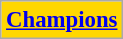<table class="wikitable" style="font-size: 95%">
<tr>
<td bgcolor="#FFD700"><strong><a href='#'>Champions</a></strong></td>
</tr>
</table>
